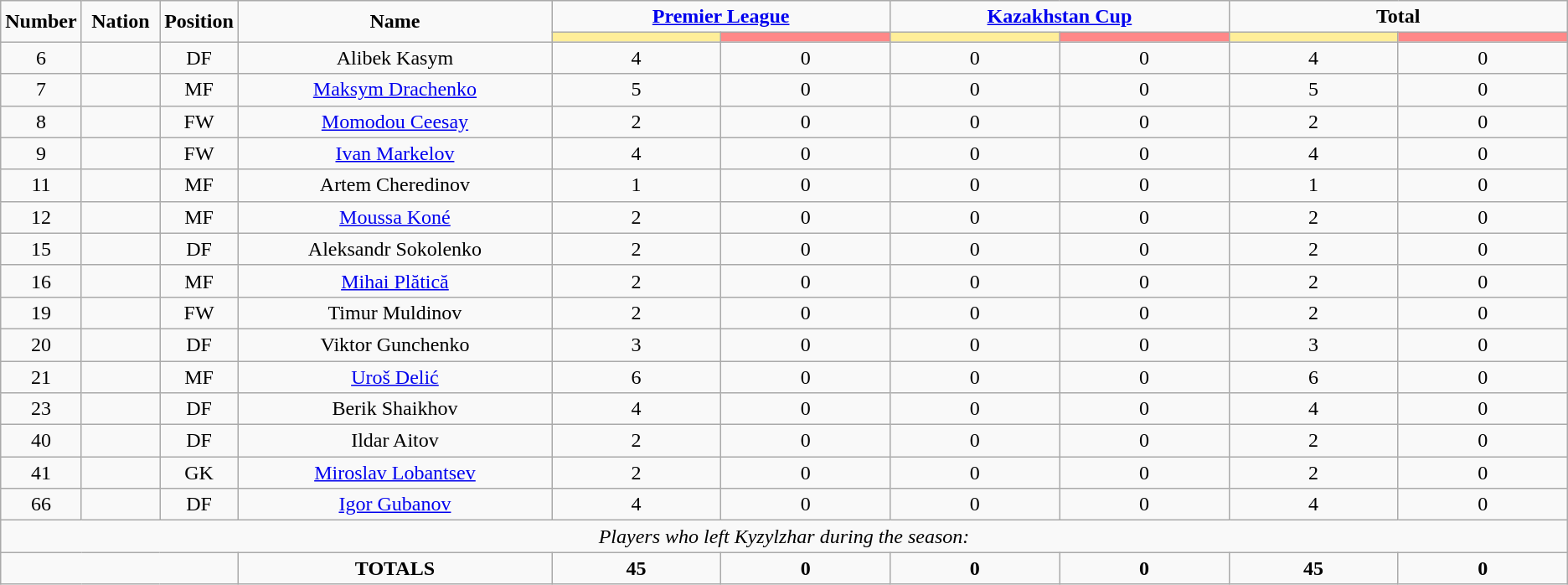<table class="wikitable" style="text-align:center;">
<tr>
<td rowspan="2"  style="width:5%; text-align:center;"><strong>Number</strong></td>
<td rowspan="2"  style="width:5%; text-align:center;"><strong>Nation</strong></td>
<td rowspan="2"  style="width:5%; text-align:center;"><strong>Position</strong></td>
<td rowspan="2"  style="width:20%; text-align:center;"><strong>Name</strong></td>
<td colspan="2" style="text-align:center;"><strong><a href='#'>Premier League</a></strong></td>
<td colspan="2" style="text-align:center;"><strong><a href='#'>Kazakhstan Cup</a></strong></td>
<td colspan="2" style="text-align:center;"><strong>Total</strong></td>
</tr>
<tr>
<th style="width:60px; background:#fe9;"></th>
<th style="width:60px; background:#ff8888;"></th>
<th style="width:60px; background:#fe9;"></th>
<th style="width:60px; background:#ff8888;"></th>
<th style="width:60px; background:#fe9;"></th>
<th style="width:60px; background:#ff8888;"></th>
</tr>
<tr>
<td>6</td>
<td></td>
<td>DF</td>
<td>Alibek Kasym</td>
<td>4</td>
<td>0</td>
<td>0</td>
<td>0</td>
<td>4</td>
<td>0</td>
</tr>
<tr>
<td>7</td>
<td></td>
<td>MF</td>
<td><a href='#'>Maksym Drachenko</a></td>
<td>5</td>
<td>0</td>
<td>0</td>
<td>0</td>
<td>5</td>
<td>0</td>
</tr>
<tr>
<td>8</td>
<td></td>
<td>FW</td>
<td><a href='#'>Momodou Ceesay</a></td>
<td>2</td>
<td>0</td>
<td>0</td>
<td>0</td>
<td>2</td>
<td>0</td>
</tr>
<tr>
<td>9</td>
<td></td>
<td>FW</td>
<td><a href='#'>Ivan Markelov</a></td>
<td>4</td>
<td>0</td>
<td>0</td>
<td>0</td>
<td>4</td>
<td>0</td>
</tr>
<tr>
<td>11</td>
<td></td>
<td>MF</td>
<td>Artem Cheredinov</td>
<td>1</td>
<td>0</td>
<td>0</td>
<td>0</td>
<td>1</td>
<td>0</td>
</tr>
<tr>
<td>12</td>
<td></td>
<td>MF</td>
<td><a href='#'>Moussa Koné</a></td>
<td>2</td>
<td>0</td>
<td>0</td>
<td>0</td>
<td>2</td>
<td>0</td>
</tr>
<tr>
<td>15</td>
<td></td>
<td>DF</td>
<td>Aleksandr Sokolenko</td>
<td>2</td>
<td>0</td>
<td>0</td>
<td>0</td>
<td>2</td>
<td>0</td>
</tr>
<tr>
<td>16</td>
<td></td>
<td>MF</td>
<td><a href='#'>Mihai Plătică</a></td>
<td>2</td>
<td>0</td>
<td>0</td>
<td>0</td>
<td>2</td>
<td>0</td>
</tr>
<tr>
<td>19</td>
<td></td>
<td>FW</td>
<td>Timur Muldinov</td>
<td>2</td>
<td>0</td>
<td>0</td>
<td>0</td>
<td>2</td>
<td>0</td>
</tr>
<tr>
<td>20</td>
<td></td>
<td>DF</td>
<td>Viktor Gunchenko</td>
<td>3</td>
<td>0</td>
<td>0</td>
<td>0</td>
<td>3</td>
<td>0</td>
</tr>
<tr>
<td>21</td>
<td></td>
<td>MF</td>
<td><a href='#'>Uroš Delić</a></td>
<td>6</td>
<td>0</td>
<td>0</td>
<td>0</td>
<td>6</td>
<td>0</td>
</tr>
<tr>
<td>23</td>
<td></td>
<td>DF</td>
<td>Berik Shaikhov</td>
<td>4</td>
<td>0</td>
<td>0</td>
<td>0</td>
<td>4</td>
<td>0</td>
</tr>
<tr>
<td>40</td>
<td></td>
<td>DF</td>
<td>Ildar Aitov</td>
<td>2</td>
<td>0</td>
<td>0</td>
<td>0</td>
<td>2</td>
<td>0</td>
</tr>
<tr>
<td>41</td>
<td></td>
<td>GK</td>
<td><a href='#'>Miroslav Lobantsev</a></td>
<td>2</td>
<td>0</td>
<td>0</td>
<td>0</td>
<td>2</td>
<td>0</td>
</tr>
<tr>
<td>66</td>
<td></td>
<td>DF</td>
<td><a href='#'>Igor Gubanov</a></td>
<td>4</td>
<td>0</td>
<td>0</td>
<td>0</td>
<td>4</td>
<td>0</td>
</tr>
<tr>
<td colspan="14"><em>Players who left Kyzylzhar during the season:</em></td>
</tr>
<tr>
<td colspan="3"></td>
<td><strong>TOTALS</strong></td>
<td><strong>45</strong></td>
<td><strong>0</strong></td>
<td><strong>0</strong></td>
<td><strong>0</strong></td>
<td><strong>45</strong></td>
<td><strong>0</strong></td>
</tr>
</table>
